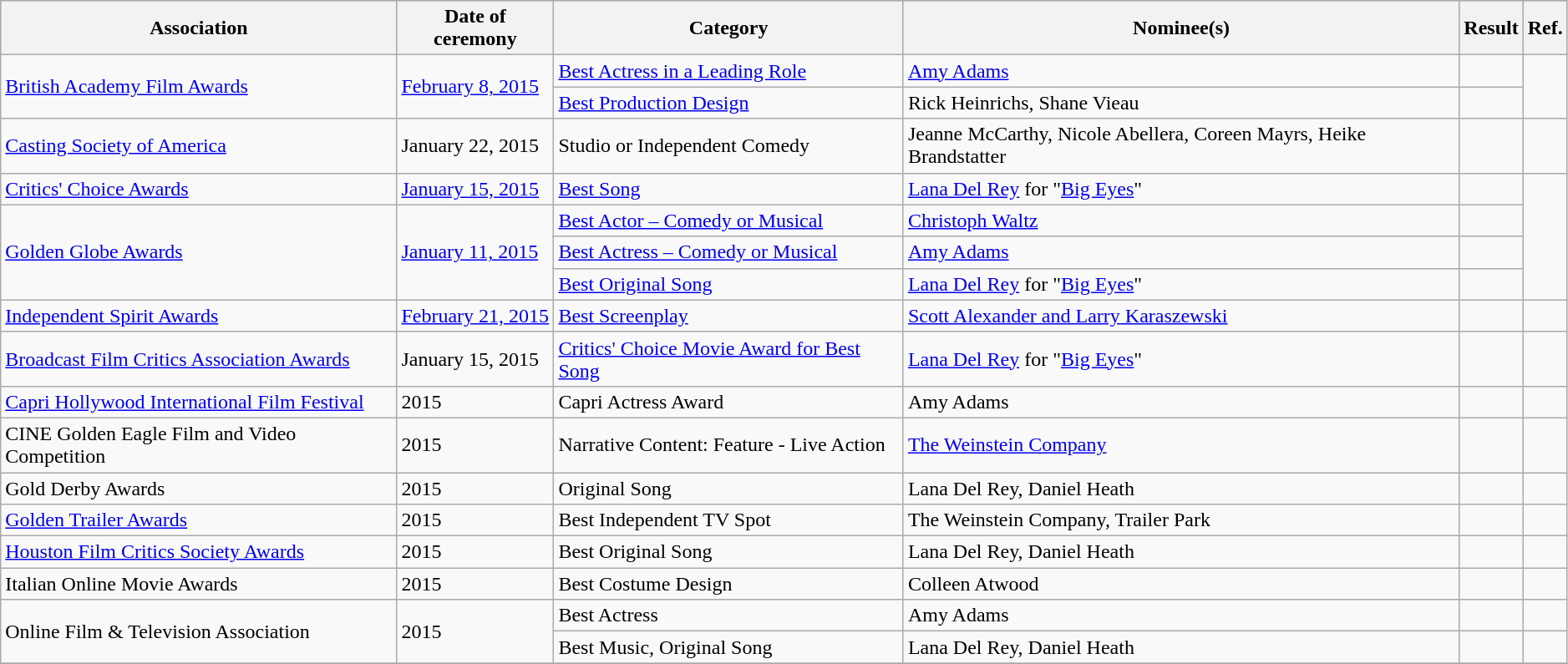<table class="wikitable sortable" width="99%">
<tr style="background:#ccc; text-align:center;">
<th>Association</th>
<th>Date of ceremony</th>
<th>Category</th>
<th>Nominee(s)</th>
<th>Result</th>
<th scope="col" class="unsortable">Ref.</th>
</tr>
<tr>
<td scope=row rowspan="2"><a href='#'>British Academy Film Awards</a></td>
<td rowspan="2"><a href='#'>February 8, 2015</a></td>
<td><a href='#'>Best Actress in a Leading Role</a></td>
<td><a href='#'>Amy Adams</a></td>
<td></td>
<td style="text-align:center;" rowspan=2></td>
</tr>
<tr>
<td><a href='#'>Best Production Design</a></td>
<td>Rick Heinrichs, Shane Vieau</td>
<td></td>
</tr>
<tr>
<td scope=row><a href='#'>Casting Society of America</a></td>
<td>January 22, 2015</td>
<td>Studio or Independent Comedy</td>
<td>Jeanne McCarthy, Nicole Abellera, Coreen Mayrs, Heike Brandstatter</td>
<td></td>
<td style="text-align:center;" rowspan=1></td>
</tr>
<tr>
<td scope=row><a href='#'>Critics' Choice Awards</a></td>
<td><a href='#'>January 15, 2015</a></td>
<td><a href='#'>Best Song</a></td>
<td><a href='#'>Lana Del Rey</a> for "<a href='#'>Big Eyes</a>"</td>
<td></td>
<td style="text-align:center;" rowspan=4></td>
</tr>
<tr>
<td scope=row rowspan=3><a href='#'>Golden Globe Awards</a></td>
<td rowspan=3><a href='#'>January 11, 2015</a></td>
<td><a href='#'>Best Actor – Comedy or Musical</a></td>
<td><a href='#'>Christoph Waltz</a></td>
<td></td>
</tr>
<tr>
<td><a href='#'>Best Actress – Comedy or Musical</a></td>
<td><a href='#'>Amy Adams</a></td>
<td></td>
</tr>
<tr>
<td><a href='#'>Best Original Song</a></td>
<td><a href='#'>Lana Del Rey</a> for "<a href='#'>Big Eyes</a>"</td>
<td></td>
</tr>
<tr>
<td scope=row><a href='#'>Independent Spirit Awards</a></td>
<td><a href='#'>February 21, 2015</a></td>
<td><a href='#'>Best Screenplay</a></td>
<td><a href='#'>Scott Alexander and Larry Karaszewski</a></td>
<td></td>
<td style="text-align:center;"></td>
</tr>
<tr>
<td><a href='#'>Broadcast Film Critics Association Awards</a></td>
<td>January 15, 2015</td>
<td><a href='#'>Critics' Choice Movie Award for Best Song</a></td>
<td><a href='#'>Lana Del Rey</a> for "<a href='#'>Big Eyes</a>"</td>
<td></td>
<td></td>
</tr>
<tr>
<td><a href='#'>Capri Hollywood International Film Festival</a></td>
<td>2015</td>
<td>Capri Actress Award</td>
<td>Amy Adams</td>
<td></td>
<td></td>
</tr>
<tr>
<td>CINE Golden Eagle Film and Video Competition</td>
<td>2015</td>
<td>Narrative Content: Feature - Live Action</td>
<td><a href='#'>The Weinstein Company</a></td>
<td></td>
<td></td>
</tr>
<tr>
<td>Gold Derby Awards</td>
<td>2015</td>
<td>Original Song</td>
<td>Lana Del Rey, Daniel Heath</td>
<td></td>
<td></td>
</tr>
<tr>
<td><a href='#'>Golden Trailer Awards</a></td>
<td>2015</td>
<td>Best Independent TV Spot</td>
<td>The Weinstein Company, Trailer Park</td>
<td></td>
<td></td>
</tr>
<tr>
<td><a href='#'>Houston Film Critics Society Awards</a></td>
<td>2015</td>
<td>Best Original Song</td>
<td>Lana Del Rey, Daniel Heath</td>
<td></td>
<td></td>
</tr>
<tr>
<td>Italian Online Movie Awards</td>
<td>2015</td>
<td>Best Costume Design</td>
<td>Colleen Atwood</td>
<td></td>
<td></td>
</tr>
<tr>
<td scope=row rowspan="2">Online Film & Television Association</td>
<td scope=row rowspan="2">2015</td>
<td>Best Actress</td>
<td>Amy Adams</td>
<td></td>
</tr>
<tr>
<td>Best Music, Original Song</td>
<td>Lana Del Rey, Daniel Heath</td>
<td></td>
<td></td>
</tr>
<tr>
</tr>
</table>
